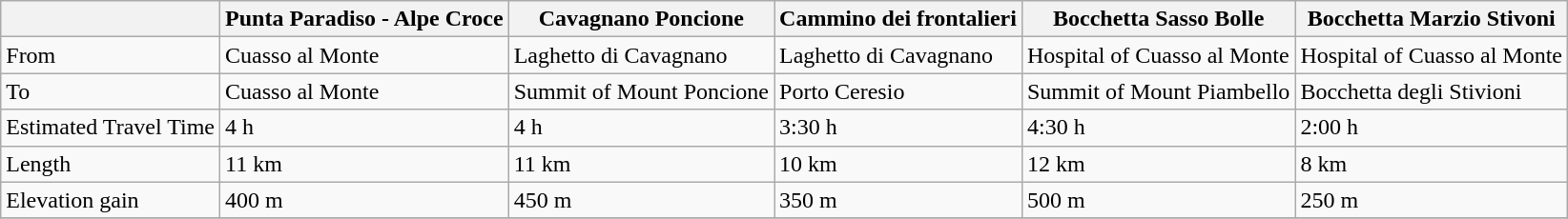<table class="wikitable">
<tr>
<th></th>
<th>Punta Paradiso - Alpe Croce</th>
<th>Cavagnano Poncione</th>
<th>Cammino dei frontalieri</th>
<th>Bocchetta Sasso Bolle</th>
<th>Bocchetta Marzio Stivoni</th>
</tr>
<tr>
<td>From</td>
<td>Cuasso al Monte</td>
<td>Laghetto di Cavagnano</td>
<td>Laghetto di Cavagnano</td>
<td>Hospital of Cuasso al Monte</td>
<td>Hospital of Cuasso al Monte</td>
</tr>
<tr>
<td>To</td>
<td>Cuasso al Monte</td>
<td>Summit of Mount Poncione</td>
<td>Porto Ceresio</td>
<td>Summit of Mount Piambello</td>
<td>Bocchetta degli Stivioni</td>
</tr>
<tr>
<td>Estimated Travel Time</td>
<td>4 h</td>
<td>4 h</td>
<td>3:30 h</td>
<td>4:30 h</td>
<td>2:00 h</td>
</tr>
<tr>
<td>Length</td>
<td>11 km</td>
<td>11 km</td>
<td>10 km</td>
<td>12 km</td>
<td>8 km</td>
</tr>
<tr>
<td>Elevation gain</td>
<td>400 m</td>
<td>450 m</td>
<td>350 m</td>
<td>500 m</td>
<td>250 m</td>
</tr>
<tr>
</tr>
</table>
